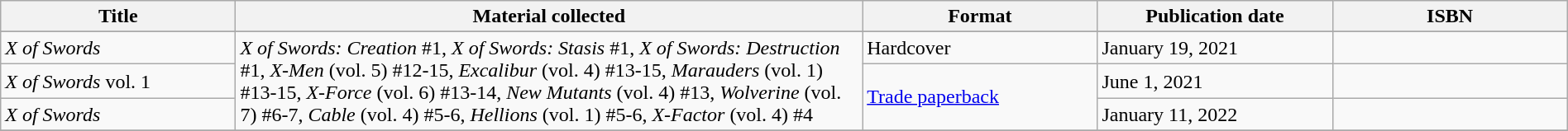<table class="wikitable" width="100%">
<tr>
<th width="15%">Title</th>
<th width="40%">Material collected</th>
<th width="15%">Format</th>
<th width="15%">Publication date</th>
<th width="15%">ISBN</th>
</tr>
<tr>
</tr>
<tr>
<td><em>X of Swords</em></td>
<td rowspan="3"><em>X of Swords: Creation</em> #1, <em>X of Swords: Stasis</em> #1, <em>X of Swords: Destruction</em> #1, <em>X-Men</em> (vol. 5) #12-15, <em>Excalibur</em> (vol. 4) #13-15, <em>Marauders</em> (vol. 1) #13-15, <em>X-Force</em> (vol. 6) #13-14, <em>New Mutants</em> (vol. 4) #13, <em>Wolverine</em> (vol. 7) #6-7, <em>Cable</em> (vol. 4) #5-6, <em>Hellions</em> (vol. 1) #5-6, <em>X-Factor</em> (vol. 4) #4</td>
<td>Hardcover</td>
<td>January 19, 2021</td>
<td></td>
</tr>
<tr>
<td><em>X of Swords</em> vol. 1</td>
<td rowspan="2"><a href='#'>Trade paperback</a></td>
<td>June 1, 2021</td>
<td></td>
</tr>
<tr>
<td><em>X of Swords</em></td>
<td>January 11, 2022</td>
<td></td>
</tr>
<tr>
</tr>
</table>
